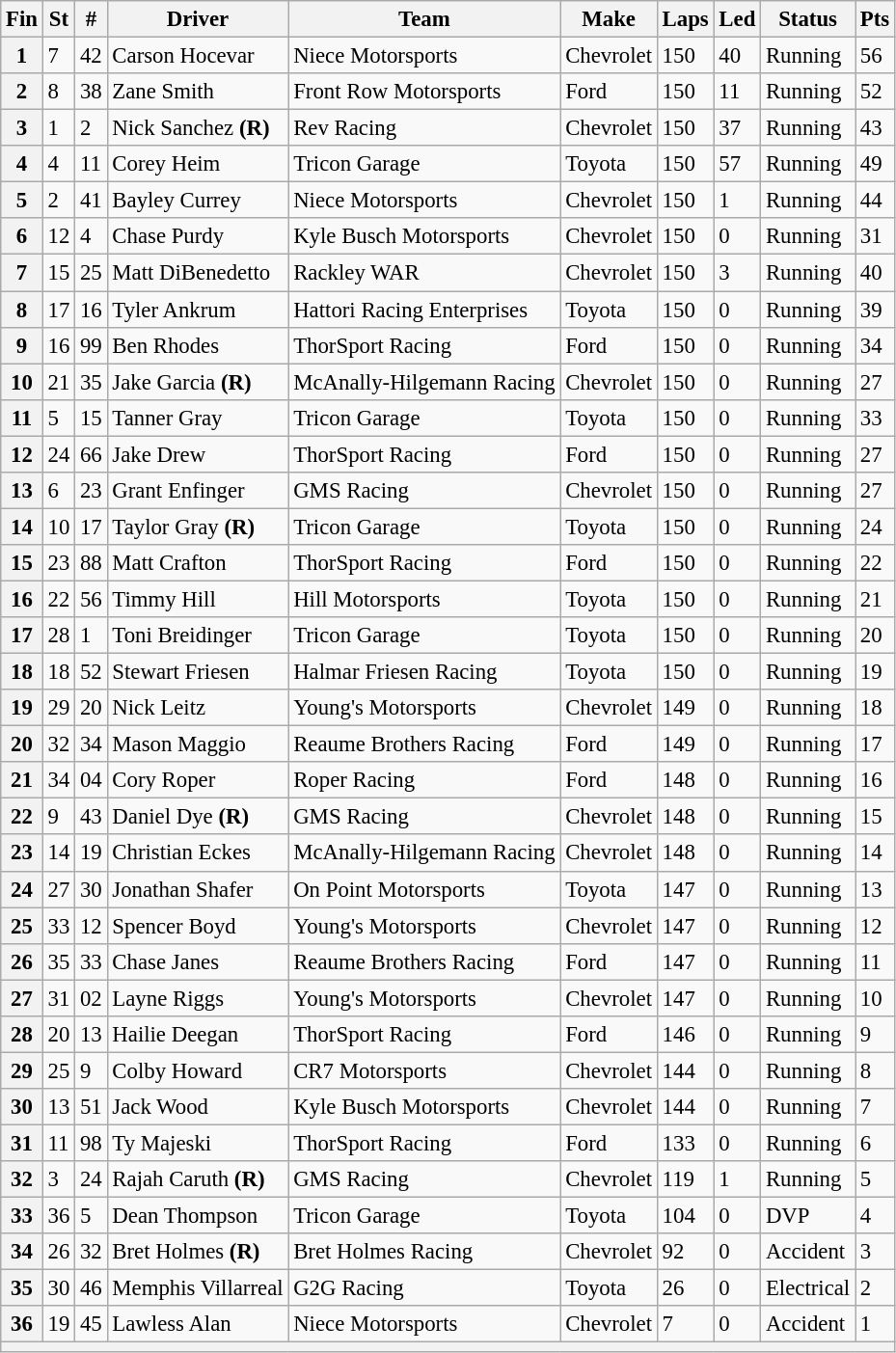<table class="wikitable" style="font-size:95%">
<tr>
<th>Fin</th>
<th>St</th>
<th>#</th>
<th>Driver</th>
<th>Team</th>
<th>Make</th>
<th>Laps</th>
<th>Led</th>
<th>Status</th>
<th>Pts</th>
</tr>
<tr>
<th>1</th>
<td>7</td>
<td>42</td>
<td>Carson Hocevar</td>
<td>Niece Motorsports</td>
<td>Chevrolet</td>
<td>150</td>
<td>40</td>
<td>Running</td>
<td>56</td>
</tr>
<tr>
<th>2</th>
<td>8</td>
<td>38</td>
<td>Zane Smith</td>
<td>Front Row Motorsports</td>
<td>Ford</td>
<td>150</td>
<td>11</td>
<td>Running</td>
<td>52</td>
</tr>
<tr>
<th>3</th>
<td>1</td>
<td>2</td>
<td>Nick Sanchez <strong>(R)</strong></td>
<td>Rev Racing</td>
<td>Chevrolet</td>
<td>150</td>
<td>37</td>
<td>Running</td>
<td>43</td>
</tr>
<tr>
<th>4</th>
<td>4</td>
<td>11</td>
<td>Corey Heim</td>
<td>Tricon Garage</td>
<td>Toyota</td>
<td>150</td>
<td>57</td>
<td>Running</td>
<td>49</td>
</tr>
<tr>
<th>5</th>
<td>2</td>
<td>41</td>
<td>Bayley Currey</td>
<td>Niece Motorsports</td>
<td>Chevrolet</td>
<td>150</td>
<td>1</td>
<td>Running</td>
<td>44</td>
</tr>
<tr>
<th>6</th>
<td>12</td>
<td>4</td>
<td>Chase Purdy</td>
<td>Kyle Busch Motorsports</td>
<td>Chevrolet</td>
<td>150</td>
<td>0</td>
<td>Running</td>
<td>31</td>
</tr>
<tr>
<th>7</th>
<td>15</td>
<td>25</td>
<td>Matt DiBenedetto</td>
<td>Rackley WAR</td>
<td>Chevrolet</td>
<td>150</td>
<td>3</td>
<td>Running</td>
<td>40</td>
</tr>
<tr>
<th>8</th>
<td>17</td>
<td>16</td>
<td>Tyler Ankrum</td>
<td>Hattori Racing Enterprises</td>
<td>Toyota</td>
<td>150</td>
<td>0</td>
<td>Running</td>
<td>39</td>
</tr>
<tr>
<th>9</th>
<td>16</td>
<td>99</td>
<td>Ben Rhodes</td>
<td>ThorSport Racing</td>
<td>Ford</td>
<td>150</td>
<td>0</td>
<td>Running</td>
<td>34</td>
</tr>
<tr>
<th>10</th>
<td>21</td>
<td>35</td>
<td>Jake Garcia <strong>(R)</strong></td>
<td>McAnally-Hilgemann Racing</td>
<td>Chevrolet</td>
<td>150</td>
<td>0</td>
<td>Running</td>
<td>27</td>
</tr>
<tr>
<th>11</th>
<td>5</td>
<td>15</td>
<td>Tanner Gray</td>
<td>Tricon Garage</td>
<td>Toyota</td>
<td>150</td>
<td>0</td>
<td>Running</td>
<td>33</td>
</tr>
<tr>
<th>12</th>
<td>24</td>
<td>66</td>
<td>Jake Drew</td>
<td>ThorSport Racing</td>
<td>Ford</td>
<td>150</td>
<td>0</td>
<td>Running</td>
<td>27</td>
</tr>
<tr>
<th>13</th>
<td>6</td>
<td>23</td>
<td>Grant Enfinger</td>
<td>GMS Racing</td>
<td>Chevrolet</td>
<td>150</td>
<td>0</td>
<td>Running</td>
<td>27</td>
</tr>
<tr>
<th>14</th>
<td>10</td>
<td>17</td>
<td>Taylor Gray <strong>(R)</strong></td>
<td>Tricon Garage</td>
<td>Toyota</td>
<td>150</td>
<td>0</td>
<td>Running</td>
<td>24</td>
</tr>
<tr>
<th>15</th>
<td>23</td>
<td>88</td>
<td>Matt Crafton</td>
<td>ThorSport Racing</td>
<td>Ford</td>
<td>150</td>
<td>0</td>
<td>Running</td>
<td>22</td>
</tr>
<tr>
<th>16</th>
<td>22</td>
<td>56</td>
<td>Timmy Hill</td>
<td>Hill Motorsports</td>
<td>Toyota</td>
<td>150</td>
<td>0</td>
<td>Running</td>
<td>21</td>
</tr>
<tr>
<th>17</th>
<td>28</td>
<td>1</td>
<td>Toni Breidinger</td>
<td>Tricon Garage</td>
<td>Toyota</td>
<td>150</td>
<td>0</td>
<td>Running</td>
<td>20</td>
</tr>
<tr>
<th>18</th>
<td>18</td>
<td>52</td>
<td>Stewart Friesen</td>
<td>Halmar Friesen Racing</td>
<td>Toyota</td>
<td>150</td>
<td>0</td>
<td>Running</td>
<td>19</td>
</tr>
<tr>
<th>19</th>
<td>29</td>
<td>20</td>
<td>Nick Leitz</td>
<td>Young's Motorsports</td>
<td>Chevrolet</td>
<td>149</td>
<td>0</td>
<td>Running</td>
<td>18</td>
</tr>
<tr>
<th>20</th>
<td>32</td>
<td>34</td>
<td>Mason Maggio</td>
<td>Reaume Brothers Racing</td>
<td>Ford</td>
<td>149</td>
<td>0</td>
<td>Running</td>
<td>17</td>
</tr>
<tr>
<th>21</th>
<td>34</td>
<td>04</td>
<td>Cory Roper</td>
<td>Roper Racing</td>
<td>Ford</td>
<td>148</td>
<td>0</td>
<td>Running</td>
<td>16</td>
</tr>
<tr>
<th>22</th>
<td>9</td>
<td>43</td>
<td>Daniel Dye <strong>(R)</strong></td>
<td>GMS Racing</td>
<td>Chevrolet</td>
<td>148</td>
<td>0</td>
<td>Running</td>
<td>15</td>
</tr>
<tr>
<th>23</th>
<td>14</td>
<td>19</td>
<td>Christian Eckes</td>
<td>McAnally-Hilgemann Racing</td>
<td>Chevrolet</td>
<td>148</td>
<td>0</td>
<td>Running</td>
<td>14</td>
</tr>
<tr>
<th>24</th>
<td>27</td>
<td>30</td>
<td>Jonathan Shafer</td>
<td>On Point Motorsports</td>
<td>Toyota</td>
<td>147</td>
<td>0</td>
<td>Running</td>
<td>13</td>
</tr>
<tr>
<th>25</th>
<td>33</td>
<td>12</td>
<td>Spencer Boyd</td>
<td>Young's Motorsports</td>
<td>Chevrolet</td>
<td>147</td>
<td>0</td>
<td>Running</td>
<td>12</td>
</tr>
<tr>
<th>26</th>
<td>35</td>
<td>33</td>
<td>Chase Janes</td>
<td>Reaume Brothers Racing</td>
<td>Ford</td>
<td>147</td>
<td>0</td>
<td>Running</td>
<td>11</td>
</tr>
<tr>
<th>27</th>
<td>31</td>
<td>02</td>
<td>Layne Riggs</td>
<td>Young's Motorsports</td>
<td>Chevrolet</td>
<td>147</td>
<td>0</td>
<td>Running</td>
<td>10</td>
</tr>
<tr>
<th>28</th>
<td>20</td>
<td>13</td>
<td>Hailie Deegan</td>
<td>ThorSport Racing</td>
<td>Ford</td>
<td>146</td>
<td>0</td>
<td>Running</td>
<td>9</td>
</tr>
<tr>
<th>29</th>
<td>25</td>
<td>9</td>
<td>Colby Howard</td>
<td>CR7 Motorsports</td>
<td>Chevrolet</td>
<td>144</td>
<td>0</td>
<td>Running</td>
<td>8</td>
</tr>
<tr>
<th>30</th>
<td>13</td>
<td>51</td>
<td>Jack Wood</td>
<td>Kyle Busch Motorsports</td>
<td>Chevrolet</td>
<td>144</td>
<td>0</td>
<td>Running</td>
<td>7</td>
</tr>
<tr>
<th>31</th>
<td>11</td>
<td>98</td>
<td>Ty Majeski</td>
<td>ThorSport Racing</td>
<td>Ford</td>
<td>133</td>
<td>0</td>
<td>Running</td>
<td>6</td>
</tr>
<tr>
<th>32</th>
<td>3</td>
<td>24</td>
<td>Rajah Caruth <strong>(R)</strong></td>
<td>GMS Racing</td>
<td>Chevrolet</td>
<td>119</td>
<td>1</td>
<td>Running</td>
<td>5</td>
</tr>
<tr>
<th>33</th>
<td>36</td>
<td>5</td>
<td>Dean Thompson</td>
<td>Tricon Garage</td>
<td>Toyota</td>
<td>104</td>
<td>0</td>
<td>DVP</td>
<td>4</td>
</tr>
<tr>
<th>34</th>
<td>26</td>
<td>32</td>
<td>Bret Holmes <strong>(R)</strong></td>
<td>Bret Holmes Racing</td>
<td>Chevrolet</td>
<td>92</td>
<td>0</td>
<td>Accident</td>
<td>3</td>
</tr>
<tr>
<th>35</th>
<td>30</td>
<td>46</td>
<td>Memphis Villarreal</td>
<td>G2G Racing</td>
<td>Toyota</td>
<td>26</td>
<td>0</td>
<td>Electrical</td>
<td>2</td>
</tr>
<tr>
<th>36</th>
<td>19</td>
<td>45</td>
<td>Lawless Alan</td>
<td>Niece Motorsports</td>
<td>Chevrolet</td>
<td>7</td>
<td>0</td>
<td>Accident</td>
<td>1</td>
</tr>
<tr>
<th colspan="10"></th>
</tr>
</table>
